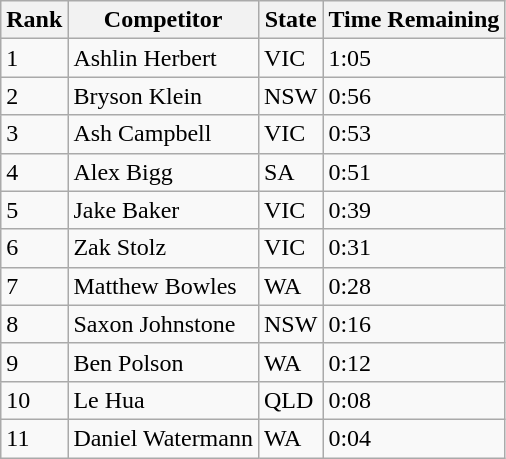<table class="wikitable sortable mw-collapsible">
<tr>
<th>Rank</th>
<th>Competitor</th>
<th>State</th>
<th>Time Remaining</th>
</tr>
<tr>
<td>1</td>
<td>Ashlin Herbert</td>
<td>VIC</td>
<td>1:05</td>
</tr>
<tr>
<td>2</td>
<td>Bryson Klein</td>
<td>NSW</td>
<td>0:56</td>
</tr>
<tr>
<td>3</td>
<td>Ash Campbell</td>
<td>VIC</td>
<td>0:53</td>
</tr>
<tr>
<td>4</td>
<td>Alex Bigg</td>
<td>SA</td>
<td>0:51</td>
</tr>
<tr>
<td>5</td>
<td>Jake Baker</td>
<td>VIC</td>
<td>0:39</td>
</tr>
<tr>
<td>6</td>
<td>Zak Stolz</td>
<td>VIC</td>
<td>0:31</td>
</tr>
<tr>
<td>7</td>
<td>Matthew Bowles</td>
<td>WA</td>
<td>0:28</td>
</tr>
<tr>
<td>8</td>
<td>Saxon Johnstone</td>
<td>NSW</td>
<td>0:16</td>
</tr>
<tr>
<td>9</td>
<td>Ben Polson</td>
<td>WA</td>
<td>0:12</td>
</tr>
<tr>
<td>10</td>
<td>Le Hua</td>
<td>QLD</td>
<td>0:08</td>
</tr>
<tr>
<td>11</td>
<td>Daniel Watermann</td>
<td>WA</td>
<td>0:04</td>
</tr>
</table>
